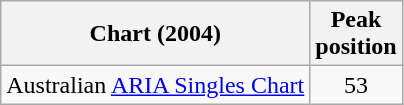<table class="wikitable sortable">
<tr>
<th>Chart (2004)</th>
<th>Peak<br>position</th>
</tr>
<tr>
<td>Australian <a href='#'>ARIA Singles Chart</a></td>
<td style="text-align:center;">53</td>
</tr>
</table>
